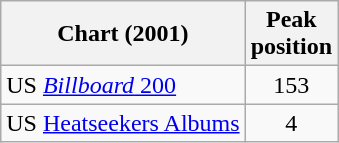<table class="wikitable">
<tr>
<th>Chart (2001)</th>
<th>Peak<br>position</th>
</tr>
<tr>
<td>US <a href='#'><em>Billboard</em> 200</a></td>
<td align="center">153</td>
</tr>
<tr>
<td>US <a href='#'>Heatseekers Albums</a></td>
<td align="center">4</td>
</tr>
</table>
